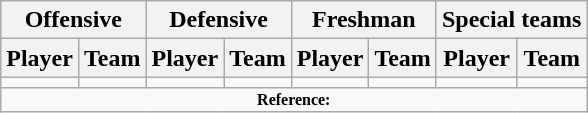<table class="wikitable" border="1">
<tr>
<th colspan="2">Offensive</th>
<th colspan="2">Defensive</th>
<th colspan="2">Freshman</th>
<th colspan="2">Special teams</th>
</tr>
<tr>
<th>Player</th>
<th>Team</th>
<th>Player</th>
<th>Team</th>
<th>Player</th>
<th>Team</th>
<th>Player</th>
<th>Team</th>
</tr>
<tr>
<td></td>
<td></td>
<td></td>
<td></td>
<td></td>
<td></td>
<td></td>
<td></td>
</tr>
<tr>
<td colspan="8" style="font-size: 8pt" align="center"><strong>Reference:</strong></td>
</tr>
</table>
